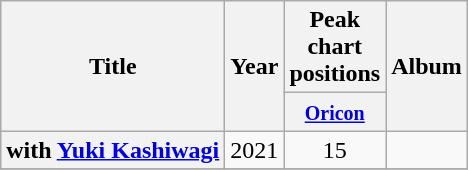<table class="wikitable plainrowheaders" style="text-align:center;">
<tr>
<th scope="col" rowspan="2">Title</th>
<th scope="col" rowspan="2">Year</th>
<th scope="col" colspan="1">Peak <br> chart <br> positions</th>
<th scope="col" rowspan="2">Album</th>
</tr>
<tr>
<th scope="col" style="width:2.5em;"><small><a href='#'>Oricon</a></small></th>
</tr>
<tr>
<th scope="row"> with <a href='#'>Yuki Kashiwagi</a></th>
<td>2021</td>
<td>15</td>
<td></td>
</tr>
<tr>
</tr>
</table>
